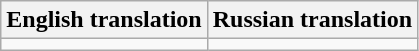<table class="wikitable">
<tr>
<th>English translation</th>
<th>Russian translation</th>
</tr>
<tr style="vertical-align:top;text-align:center;white-space:nowrap;">
<td></td>
<td></td>
</tr>
</table>
